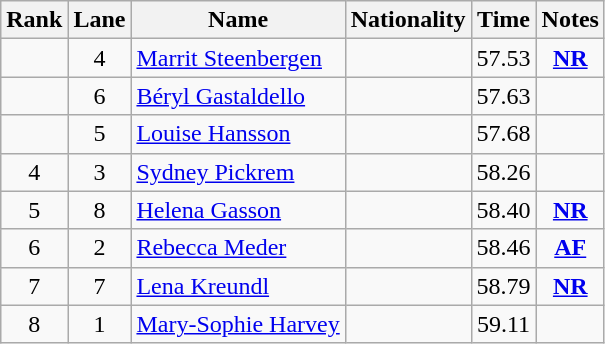<table class="wikitable sortable" style="text-align:center">
<tr>
<th>Rank</th>
<th>Lane</th>
<th>Name</th>
<th>Nationality</th>
<th>Time</th>
<th>Notes</th>
</tr>
<tr>
<td></td>
<td>4</td>
<td align=left><a href='#'>Marrit Steenbergen</a></td>
<td align=left></td>
<td>57.53</td>
<td><strong><a href='#'>NR</a></strong></td>
</tr>
<tr>
<td></td>
<td>6</td>
<td align=left><a href='#'>Béryl Gastaldello</a></td>
<td align=left></td>
<td>57.63</td>
<td></td>
</tr>
<tr>
<td></td>
<td>5</td>
<td align=left><a href='#'>Louise Hansson</a></td>
<td align=left></td>
<td>57.68</td>
<td></td>
</tr>
<tr>
<td>4</td>
<td>3</td>
<td align=left><a href='#'>Sydney Pickrem</a></td>
<td align=left></td>
<td>58.26</td>
<td></td>
</tr>
<tr>
<td>5</td>
<td>8</td>
<td align=left><a href='#'>Helena Gasson</a></td>
<td align=left></td>
<td>58.40</td>
<td><strong><a href='#'>NR</a></strong></td>
</tr>
<tr>
<td>6</td>
<td>2</td>
<td align=left><a href='#'>Rebecca Meder</a></td>
<td align=left></td>
<td>58.46</td>
<td><strong><a href='#'>AF</a></strong></td>
</tr>
<tr>
<td>7</td>
<td>7</td>
<td align=left><a href='#'>Lena Kreundl</a></td>
<td align=left></td>
<td>58.79</td>
<td><strong><a href='#'>NR</a></strong></td>
</tr>
<tr>
<td>8</td>
<td>1</td>
<td align=left><a href='#'>Mary-Sophie Harvey</a></td>
<td align=left></td>
<td>59.11</td>
<td></td>
</tr>
</table>
